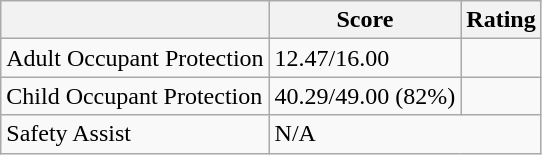<table class="wikitable">
<tr>
<th></th>
<th>Score</th>
<th>Rating</th>
</tr>
<tr>
<td>Adult Occupant Protection</td>
<td>12.47/16.00</td>
<td></td>
</tr>
<tr>
<td>Child Occupant Protection</td>
<td>40.29/49.00 (82%)</td>
<td></td>
</tr>
<tr>
<td>Safety Assist</td>
<td colspan="2">N/A</td>
</tr>
</table>
